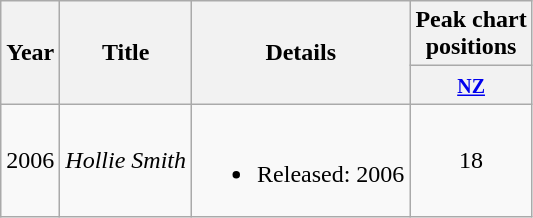<table class="wikitable plainrowheaders">
<tr>
<th rowspan="2">Year</th>
<th rowspan="2">Title</th>
<th rowspan="2">Details</th>
<th>Peak chart<br>positions</th>
</tr>
<tr>
<th><small><a href='#'>NZ</a></small><br></th>
</tr>
<tr>
<td>2006</td>
<td><em>Hollie Smith</em></td>
<td><br><ul><li>Released: 2006</li></ul></td>
<td align="center">18</td>
</tr>
</table>
